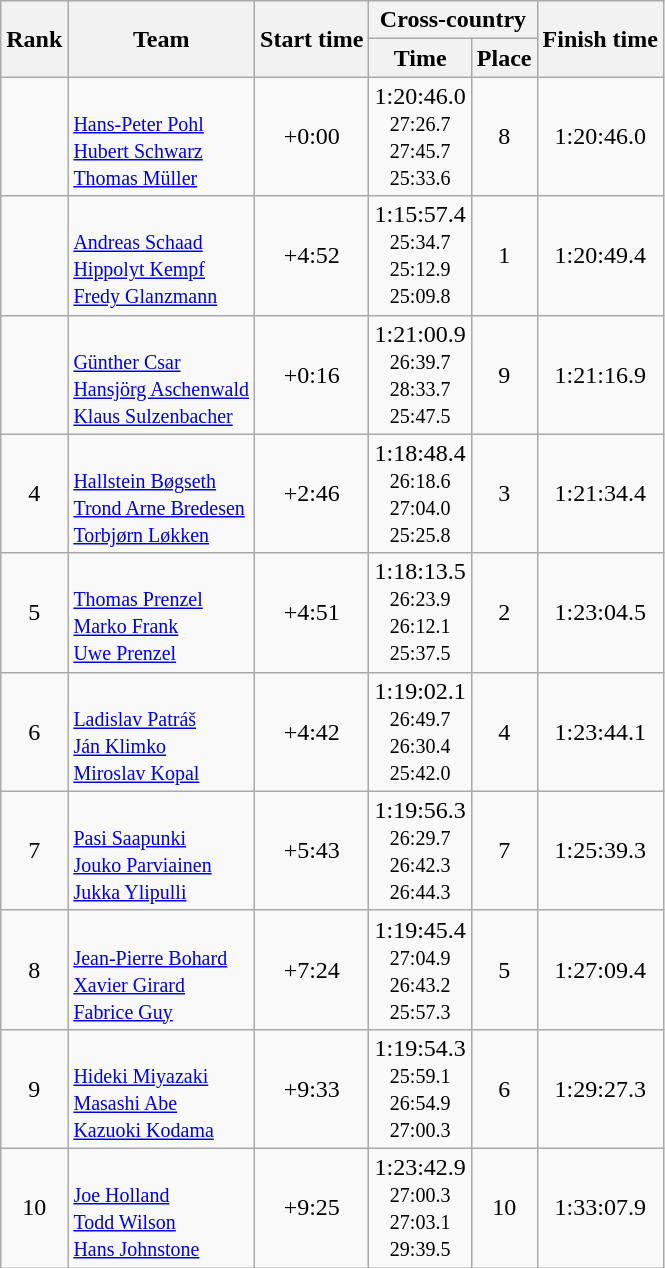<table class="wikitable sortable" style="text-align:center">
<tr>
<th rowspan=2>Rank</th>
<th rowspan=2>Team</th>
<th rowspan=2>Start time</th>
<th colspan=2>Cross-country</th>
<th rowspan=2>Finish time</th>
</tr>
<tr>
<th>Time</th>
<th>Place</th>
</tr>
<tr>
<td></td>
<td align=left> <br> <small> <a href='#'>Hans-Peter Pohl</a> <br> <a href='#'>Hubert Schwarz</a> <br> <a href='#'>Thomas Müller</a></small></td>
<td>+0:00</td>
<td>1:20:46.0 <br> <small>27:26.7 <br> 27:45.7 <br> 25:33.6</small></td>
<td>8</td>
<td>1:20:46.0</td>
</tr>
<tr>
<td></td>
<td align=left> <br> <small> <a href='#'>Andreas Schaad</a> <br> <a href='#'>Hippolyt Kempf</a> <br> <a href='#'>Fredy Glanzmann</a></small></td>
<td>+4:52</td>
<td>1:15:57.4 <br> <small>25:34.7 <br> 25:12.9 <br> 25:09.8</small></td>
<td>1</td>
<td>1:20:49.4</td>
</tr>
<tr>
<td></td>
<td align=left> <br> <small> <a href='#'>Günther Csar</a> <br> <a href='#'>Hansjörg Aschenwald</a> <br> <a href='#'>Klaus Sulzenbacher</a></small></td>
<td>+0:16</td>
<td>1:21:00.9 <br> <small>26:39.7 <br> 28:33.7 <br> 25:47.5</small></td>
<td>9</td>
<td>1:21:16.9</td>
</tr>
<tr>
<td>4</td>
<td align=left> <br> <small> <a href='#'>Hallstein Bøgseth</a> <br> <a href='#'>Trond Arne Bredesen</a> <br> <a href='#'>Torbjørn Løkken</a></small></td>
<td>+2:46</td>
<td>1:18:48.4 <br> <small>26:18.6 <br> 27:04.0 <br> 25:25.8</small></td>
<td>3</td>
<td>1:21:34.4</td>
</tr>
<tr>
<td>5</td>
<td align=left> <br> <small> <a href='#'>Thomas Prenzel</a> <br> <a href='#'>Marko Frank</a> <br> <a href='#'>Uwe Prenzel</a></small></td>
<td>+4:51</td>
<td>1:18:13.5 <br> <small>26:23.9 <br> 26:12.1 <br> 25:37.5</small></td>
<td>2</td>
<td>1:23:04.5</td>
</tr>
<tr>
<td>6</td>
<td align=left> <br> <small> <a href='#'>Ladislav Patráš</a> <br> <a href='#'>Ján Klimko</a> <br> <a href='#'>Miroslav Kopal</a></small></td>
<td>+4:42</td>
<td>1:19:02.1 <br> <small>26:49.7 <br> 26:30.4 <br> 25:42.0</small></td>
<td>4</td>
<td>1:23:44.1</td>
</tr>
<tr>
<td>7</td>
<td align=left> <br> <small> <a href='#'>Pasi Saapunki</a> <br> <a href='#'>Jouko Parviainen</a> <br> <a href='#'>Jukka Ylipulli</a></small></td>
<td>+5:43</td>
<td>1:19:56.3 <br> <small>26:29.7 <br> 26:42.3 <br> 26:44.3</small></td>
<td>7</td>
<td>1:25:39.3</td>
</tr>
<tr>
<td>8</td>
<td align=left> <br> <small> <a href='#'>Jean-Pierre Bohard</a> <br> <a href='#'>Xavier Girard</a> <br> <a href='#'>Fabrice Guy</a></small></td>
<td>+7:24</td>
<td>1:19:45.4 <br> <small>27:04.9 <br> 26:43.2 <br> 25:57.3</small></td>
<td>5</td>
<td>1:27:09.4</td>
</tr>
<tr>
<td>9</td>
<td align=left> <br> <small> <a href='#'>Hideki Miyazaki</a> <br> <a href='#'>Masashi Abe</a> <br> <a href='#'>Kazuoki Kodama</a></small></td>
<td>+9:33</td>
<td>1:19:54.3 <br> <small>25:59.1 <br> 26:54.9 <br> 27:00.3</small></td>
<td>6</td>
<td>1:29:27.3</td>
</tr>
<tr>
<td>10</td>
<td align=left> <br> <small> <a href='#'>Joe Holland</a> <br> <a href='#'>Todd Wilson</a> <br> <a href='#'>Hans Johnstone</a></small></td>
<td>+9:25</td>
<td>1:23:42.9 <br> <small>27:00.3 <br> 27:03.1 <br> 29:39.5</small></td>
<td>10</td>
<td>1:33:07.9</td>
</tr>
</table>
